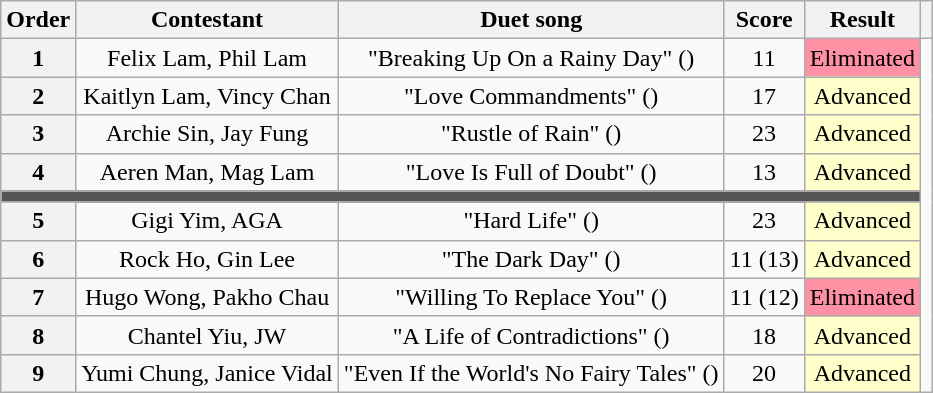<table class="wikitable unsortable" style="text-align:center; line-height:18px;">
<tr>
<th scope="col">Order</th>
<th scope="col">Contestant<br></th>
<th scope="col">Duet song</th>
<th scope="col">Score<br></th>
<th scope="col">Result</th>
<th scope="col" class="unsortable"></th>
</tr>
<tr>
<th scope="row">1</th>
<td>Felix Lam, Phil Lam</td>
<td>"Breaking Up On a Rainy Day" () </td>
<td>11</td>
<td style="background:#FF91A4;">Eliminated</td>
<td rowspan="10"></td>
</tr>
<tr>
<th scope="row">2</th>
<td>Kaitlyn Lam, Vincy Chan</td>
<td>"Love Commandments" () </td>
<td>17</td>
<td style="background:#FFFFCC;">Advanced</td>
</tr>
<tr>
<th scope="row">3</th>
<td>Archie Sin, Jay Fung</td>
<td>"Rustle of Rain" () </td>
<td>23</td>
<td style="background:#FFFFCC;">Advanced</td>
</tr>
<tr>
<th scope="row">4</th>
<td>Aeren Man, Mag Lam</td>
<td>"Love Is Full of Doubt" () </td>
<td>13</td>
<td style="background:#FFFFCC;">Advanced</td>
</tr>
<tr>
<td colspan="5" style="background:#555555;"></td>
</tr>
<tr>
<th scope="row">5</th>
<td>Gigi Yim, AGA</td>
<td>"Hard Life" () </td>
<td>23</td>
<td style="background:#FFFFCC;">Advanced</td>
</tr>
<tr>
<th scope="row">6</th>
<td>Rock Ho, Gin Lee</td>
<td>"The Dark Day" () </td>
<td>11 (13)</td>
<td style="background:#FFFFCC;">Advanced</td>
</tr>
<tr>
<th scope="row">7</th>
<td>Hugo Wong, Pakho Chau</td>
<td>"Willing To Replace You" () </td>
<td>11 (12)</td>
<td style="background:#FF91A4;">Eliminated</td>
</tr>
<tr>
<th scope="row">8</th>
<td>Chantel Yiu, JW</td>
<td>"A Life of Contradictions" () </td>
<td>18</td>
<td style="background:#FFFFCC;">Advanced</td>
</tr>
<tr>
<th scope="row">9</th>
<td>Yumi Chung, Janice Vidal</td>
<td>"Even If the World's No Fairy Tales" () </td>
<td>20</td>
<td style="background:#FFFFCC;">Advanced</td>
</tr>
</table>
